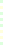<table style="font-size: 85%">
<tr>
<td style="background:#dfd;"></td>
</tr>
<tr>
<td style="background:#ffd;"></td>
</tr>
<tr>
<td style="background:#dfd;"></td>
</tr>
<tr>
<td style="background:#dfd;"></td>
</tr>
<tr>
<td style="background:#dfd;"></td>
</tr>
<tr>
<td style="background:#ffd;"></td>
</tr>
<tr>
<td style="background:#ffd;"></td>
</tr>
<tr>
<td style="background:#dfd;"></td>
</tr>
</table>
